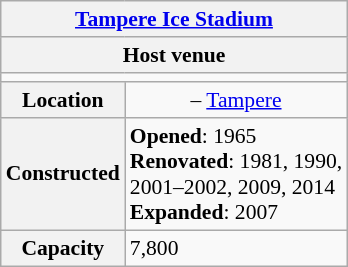<table class=wikitable style="text-align:center; font-size:90%;">
<tr>
<th colspan=2><a href='#'>Tampere Ice Stadium</a></th>
</tr>
<tr>
<th colspan=2>Host venue</th>
</tr>
<tr>
<td colspan=2></td>
</tr>
<tr>
<th>Location</th>
<td> – <a href='#'>Tampere</a></td>
</tr>
<tr align=left>
<th>Constructed</th>
<td><strong>Opened</strong>: 1965<br><strong>Renovated</strong>: 1981, 1990,<br>2001–2002, 2009, 2014<br><strong>Expanded</strong>: 2007</td>
</tr>
<tr align=left>
<th>Capacity</th>
<td>7,800</td>
</tr>
</table>
